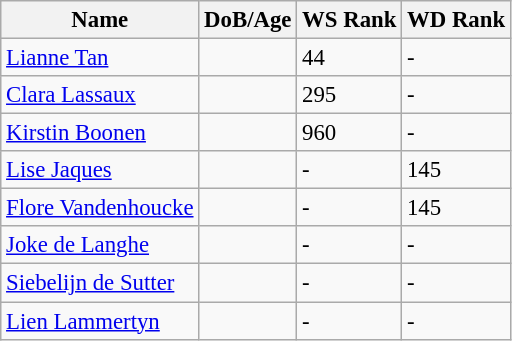<table class="wikitable" style="text-align: left; font-size:95%;">
<tr>
<th>Name</th>
<th>DoB/Age</th>
<th>WS Rank</th>
<th>WD Rank</th>
</tr>
<tr>
<td><a href='#'>Lianne Tan</a></td>
<td></td>
<td>44</td>
<td>-</td>
</tr>
<tr>
<td><a href='#'>Clara Lassaux</a></td>
<td></td>
<td>295</td>
<td>-</td>
</tr>
<tr>
<td><a href='#'>Kirstin Boonen</a></td>
<td></td>
<td>960</td>
<td>-</td>
</tr>
<tr>
<td><a href='#'>Lise Jaques</a></td>
<td></td>
<td>-</td>
<td>145</td>
</tr>
<tr>
<td><a href='#'>Flore Vandenhoucke</a></td>
<td></td>
<td>-</td>
<td>145</td>
</tr>
<tr>
<td><a href='#'>Joke de Langhe</a></td>
<td></td>
<td>-</td>
<td>-</td>
</tr>
<tr>
<td><a href='#'>Siebelijn de Sutter</a></td>
<td></td>
<td>-</td>
<td>-</td>
</tr>
<tr>
<td><a href='#'>Lien Lammertyn</a></td>
<td></td>
<td>-</td>
<td>-</td>
</tr>
</table>
